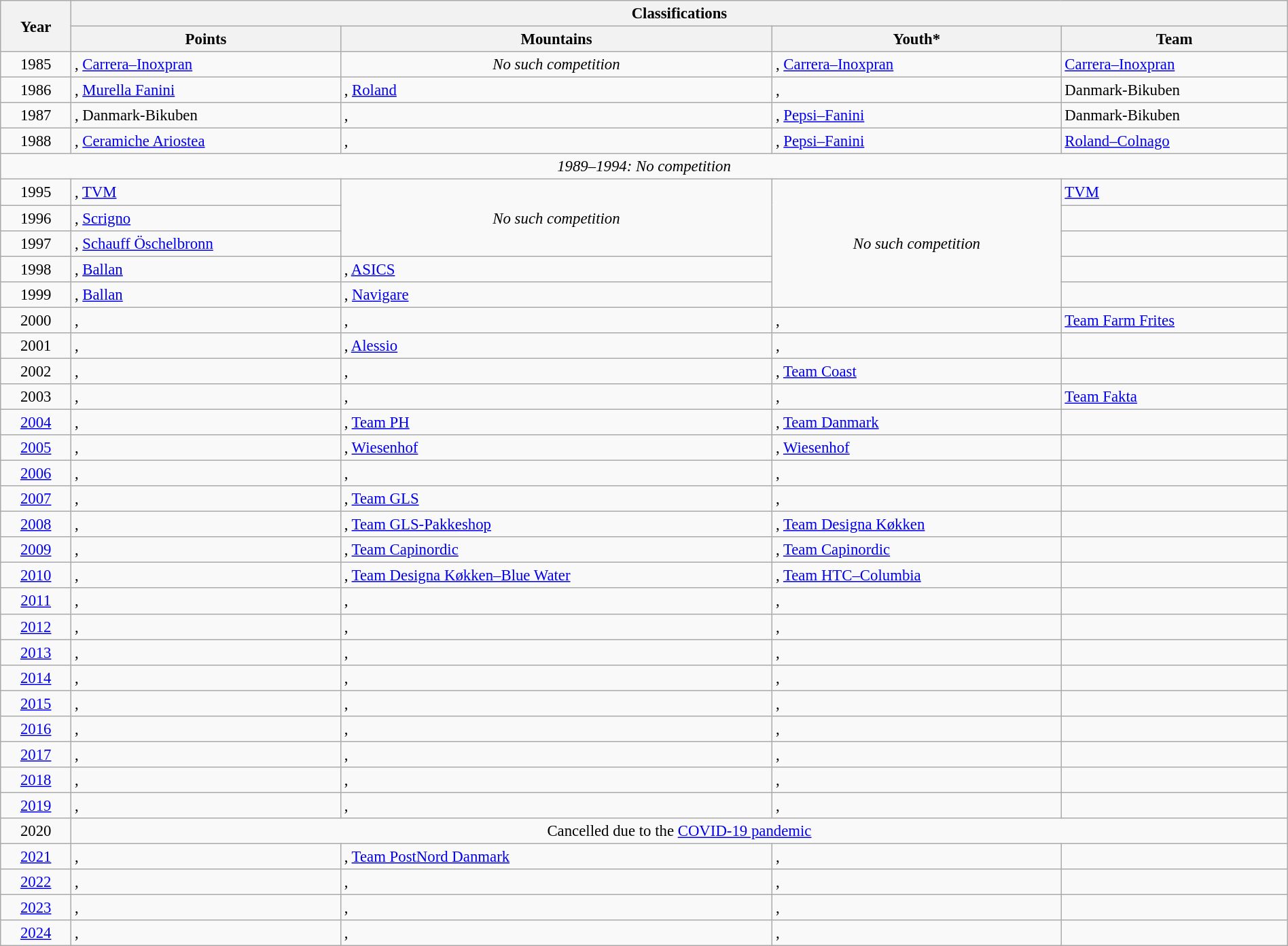<table class=wikitable width=100% style="font-size:95%;">
<tr>
<th rowspan=2>Year</th>
<th colspan=4>Classifications</th>
</tr>
<tr>
<th>Points</th>
<th>Mountains</th>
<th>Youth*</th>
<th>Team</th>
</tr>
<tr>
<td align=center>1985</td>
<td>, <a href='#'>Carrera–Inoxpran</a></td>
<td align=center><em>No such competition</em></td>
<td>, <a href='#'>Carrera–Inoxpran</a></td>
<td><a href='#'>Carrera–Inoxpran</a></td>
</tr>
<tr>
<td align=center>1986</td>
<td>, <a href='#'>Murella Fanini</a></td>
<td>, <a href='#'>Roland</a></td>
<td>, </td>
<td>Danmark-Bikuben</td>
</tr>
<tr>
<td align=center>1987</td>
<td>, Danmark-Bikuben</td>
<td>, </td>
<td>, <a href='#'>Pepsi–Fanini</a></td>
<td>Danmark-Bikuben</td>
</tr>
<tr>
<td align=center>1988</td>
<td>, <a href='#'>Ceramiche Ariostea</a></td>
<td>, </td>
<td>, <a href='#'>Pepsi–Fanini</a></td>
<td><a href='#'>Roland–Colnago</a></td>
</tr>
<tr>
<td align=center colspan=5><em>1989–1994: No competition</em></td>
</tr>
<tr>
<td align=center>1995</td>
<td>, <a href='#'>TVM</a></td>
<td align=center rowspan=3><em>No such competition</em></td>
<td align=center rowspan=5><em>No such competition</em></td>
<td><a href='#'>TVM</a></td>
</tr>
<tr>
<td align=center>1996</td>
<td>, <a href='#'>Scrigno</a></td>
<td></td>
</tr>
<tr>
<td align=center>1997</td>
<td>, <a href='#'>Schauff Öschelbronn</a></td>
<td></td>
</tr>
<tr>
<td align=center>1998</td>
<td>, <a href='#'>Ballan</a></td>
<td>, <a href='#'>ASICS</a></td>
<td></td>
</tr>
<tr>
<td align=center>1999</td>
<td>, <a href='#'>Ballan</a></td>
<td>, <a href='#'>Navigare</a></td>
<td></td>
</tr>
<tr>
<td align=center>2000</td>
<td>, </td>
<td>, </td>
<td>, </td>
<td><a href='#'>Team Farm Frites</a></td>
</tr>
<tr>
<td align=center>2001</td>
<td>, </td>
<td>, <a href='#'>Alessio</a></td>
<td>, </td>
<td></td>
</tr>
<tr>
<td align=center>2002</td>
<td>, </td>
<td>, </td>
<td>, <a href='#'>Team Coast</a></td>
<td></td>
</tr>
<tr>
<td align=center>2003</td>
<td>, </td>
<td>, </td>
<td>, </td>
<td><a href='#'>Team Fakta</a></td>
</tr>
<tr>
<td align=center><a href='#'>2004</a></td>
<td>, </td>
<td>, <a href='#'>Team PH</a></td>
<td>, <a href='#'>Team Danmark</a></td>
<td></td>
</tr>
<tr>
<td align=center><a href='#'>2005</a></td>
<td>, </td>
<td>, <a href='#'>Wiesenhof</a></td>
<td>, <a href='#'>Wiesenhof</a></td>
<td></td>
</tr>
<tr>
<td align=center><a href='#'>2006</a></td>
<td>, </td>
<td>, </td>
<td>, </td>
<td></td>
</tr>
<tr>
<td align=center><a href='#'>2007</a></td>
<td>, </td>
<td>, <a href='#'>Team GLS</a></td>
<td>, </td>
<td></td>
</tr>
<tr>
<td align=center><a href='#'>2008</a></td>
<td>, </td>
<td>, <a href='#'>Team GLS-Pakkeshop</a></td>
<td>, <a href='#'>Team Designa Køkken</a></td>
<td></td>
</tr>
<tr>
<td align=center><a href='#'>2009</a></td>
<td>, </td>
<td>, <a href='#'>Team Capinordic</a></td>
<td>, <a href='#'>Team Capinordic</a></td>
<td></td>
</tr>
<tr>
<td align=center><a href='#'>2010</a></td>
<td>, </td>
<td>, <a href='#'>Team Designa Køkken–Blue Water</a></td>
<td>, <a href='#'>Team HTC–Columbia</a></td>
<td></td>
</tr>
<tr>
<td align=center><a href='#'>2011</a></td>
<td>, </td>
<td>, </td>
<td>, </td>
<td></td>
</tr>
<tr>
<td align=center><a href='#'>2012</a></td>
<td>, </td>
<td>, </td>
<td>, </td>
<td></td>
</tr>
<tr>
<td align=center><a href='#'>2013</a></td>
<td>, </td>
<td>, </td>
<td>, </td>
<td></td>
</tr>
<tr>
<td align=center><a href='#'>2014</a></td>
<td>, </td>
<td>, </td>
<td>, </td>
<td></td>
</tr>
<tr>
<td align=center><a href='#'>2015</a></td>
<td>, </td>
<td>, </td>
<td>, </td>
<td></td>
</tr>
<tr>
<td align=center><a href='#'>2016</a></td>
<td>, </td>
<td>, </td>
<td>, </td>
<td></td>
</tr>
<tr>
<td align=center><a href='#'>2017</a></td>
<td>, </td>
<td>, </td>
<td>, </td>
<td></td>
</tr>
<tr>
<td align=center><a href='#'>2018</a></td>
<td>, </td>
<td>, </td>
<td>, </td>
<td></td>
</tr>
<tr>
<td align=center><a href='#'>2019</a></td>
<td>, </td>
<td>, </td>
<td>, </td>
<td></td>
</tr>
<tr>
<td align="center">2020</td>
<td colspan="4" align="center">Cancelled due to the <a href='#'>COVID-19 pandemic</a></td>
</tr>
<tr>
<td align="center"><a href='#'>2021</a></td>
<td>, </td>
<td>, <a href='#'>Team PostNord Danmark</a></td>
<td>, </td>
<td></td>
</tr>
<tr>
<td align="center"><a href='#'>2022</a></td>
<td>, </td>
<td>, </td>
<td>, </td>
<td></td>
</tr>
<tr>
<td align="center"><a href='#'>2023</a></td>
<td>, </td>
<td>, </td>
<td>, </td>
<td></td>
</tr>
<tr>
<td align="center"><a href='#'>2024</a></td>
<td>, </td>
<td>, </td>
<td>, </td>
<td></td>
</tr>
</table>
